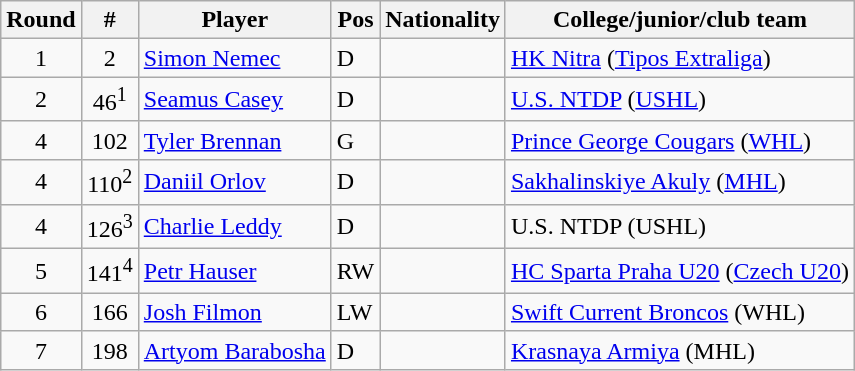<table class="wikitable">
<tr>
<th>Round</th>
<th>#</th>
<th>Player</th>
<th>Pos</th>
<th>Nationality</th>
<th>College/junior/club team</th>
</tr>
<tr>
<td style="text-align:center;">1</td>
<td style="text-align:center;">2</td>
<td><a href='#'>Simon Nemec</a></td>
<td>D</td>
<td></td>
<td><a href='#'>HK Nitra</a> (<a href='#'>Tipos Extraliga</a>)</td>
</tr>
<tr>
<td style="text-align:center;">2</td>
<td style="text-align:center;">46<sup>1</sup></td>
<td><a href='#'>Seamus Casey</a></td>
<td>D</td>
<td></td>
<td><a href='#'>U.S. NTDP</a> (<a href='#'>USHL</a>)</td>
</tr>
<tr>
<td style="text-align:center;">4</td>
<td style="text-align:center;">102</td>
<td><a href='#'>Tyler Brennan</a></td>
<td>G</td>
<td></td>
<td><a href='#'>Prince George Cougars</a> (<a href='#'>WHL</a>)</td>
</tr>
<tr>
<td style="text-align:center;">4</td>
<td style="text-align:center;">110<sup>2</sup></td>
<td><a href='#'>Daniil Orlov</a></td>
<td>D</td>
<td></td>
<td><a href='#'>Sakhalinskiye Akuly</a> (<a href='#'>MHL</a>)</td>
</tr>
<tr>
<td style="text-align:center;">4</td>
<td style="text-align:center;">126<sup>3</sup></td>
<td><a href='#'>Charlie Leddy</a></td>
<td>D</td>
<td></td>
<td>U.S. NTDP (USHL)</td>
</tr>
<tr>
<td style="text-align:center;">5</td>
<td style="text-align:center;">141<sup>4</sup></td>
<td><a href='#'>Petr Hauser</a></td>
<td>RW</td>
<td></td>
<td><a href='#'>HC Sparta Praha U20</a> (<a href='#'>Czech U20</a>)</td>
</tr>
<tr>
<td style="text-align:center;">6</td>
<td style="text-align:center;">166</td>
<td><a href='#'>Josh Filmon</a></td>
<td>LW</td>
<td></td>
<td><a href='#'>Swift Current Broncos</a> (WHL)</td>
</tr>
<tr>
<td style="text-align:center;">7</td>
<td style="text-align:center;">198</td>
<td><a href='#'>Artyom Barabosha</a></td>
<td>D</td>
<td></td>
<td><a href='#'>Krasnaya Armiya</a> (MHL)</td>
</tr>
</table>
